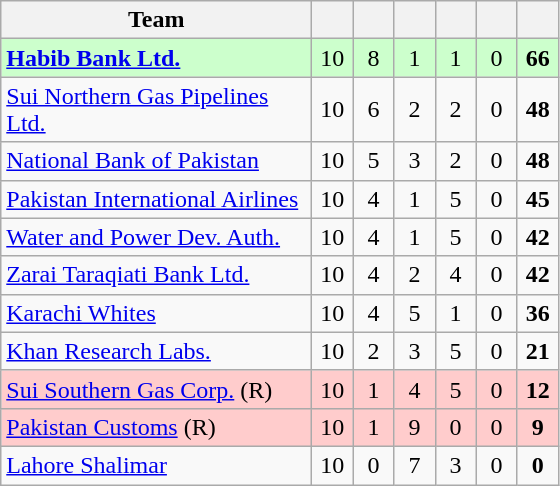<table class="wikitable sortable" style="text-align:center";"font-size:95%">
<tr>
<th style="width:200px;">Team</th>
<th style="width:20px;"></th>
<th style="width:20px;"></th>
<th style="width:20px;"></th>
<th style="width:20px;"></th>
<th style="width:20px;"></th>
<th style="width:20px;"></th>
</tr>
<tr bgcolor="#ccffcc">
<td style="text-align:left"><strong><a href='#'>Habib Bank Ltd.</a></strong></td>
<td>10</td>
<td>8</td>
<td>1</td>
<td>1</td>
<td>0</td>
<td><strong>66</strong></td>
</tr>
<tr>
<td style="text-align:left"><a href='#'>Sui Northern Gas Pipelines Ltd.</a></td>
<td>10</td>
<td>6</td>
<td>2</td>
<td>2</td>
<td>0</td>
<td><strong>48</strong></td>
</tr>
<tr>
<td style="text-align:left"><a href='#'>National Bank of Pakistan</a></td>
<td>10</td>
<td>5</td>
<td>3</td>
<td>2</td>
<td>0</td>
<td><strong>48</strong></td>
</tr>
<tr>
<td style="text-align:left"><a href='#'>Pakistan International Airlines</a></td>
<td>10</td>
<td>4</td>
<td>1</td>
<td>5</td>
<td>0</td>
<td><strong>45</strong></td>
</tr>
<tr>
<td style="text-align:left"><a href='#'>Water and Power Dev. Auth.</a></td>
<td>10</td>
<td>4</td>
<td>1</td>
<td>5</td>
<td>0</td>
<td><strong>42</strong></td>
</tr>
<tr>
<td style="text-align:left"><a href='#'>Zarai Taraqiati Bank Ltd.</a></td>
<td>10</td>
<td>4</td>
<td>2</td>
<td>4</td>
<td>0</td>
<td><strong>42</strong></td>
</tr>
<tr>
<td style="text-align:left"><a href='#'>Karachi Whites</a></td>
<td>10</td>
<td>4</td>
<td>5</td>
<td>1</td>
<td>0</td>
<td><strong>36</strong></td>
</tr>
<tr>
<td style="text-align:left"><a href='#'>Khan Research Labs.</a></td>
<td>10</td>
<td>2</td>
<td>3</td>
<td>5</td>
<td>0</td>
<td><strong>21</strong></td>
</tr>
<tr bgcolor="#ffcccc">
<td style="text-align:left"><a href='#'>Sui Southern Gas Corp.</a> (R)</td>
<td>10</td>
<td>1</td>
<td>4</td>
<td>5</td>
<td>0</td>
<td><strong>12</strong></td>
</tr>
<tr bgcolor="#ffcccc">
<td style="text-align:left"><a href='#'>Pakistan Customs</a> (R)</td>
<td>10</td>
<td>1</td>
<td>9</td>
<td>0</td>
<td>0</td>
<td><strong>9</strong></td>
</tr>
<tr>
<td style="text-align:left"><a href='#'>Lahore Shalimar</a></td>
<td>10</td>
<td>0</td>
<td>7</td>
<td>3</td>
<td>0</td>
<td><strong>0</strong></td>
</tr>
</table>
